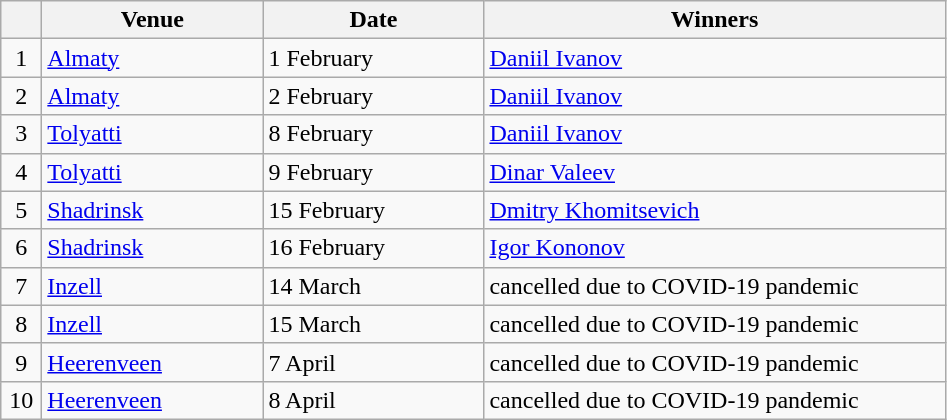<table class="wikitable">
<tr align=center>
<th width=20px></th>
<th width=140px>Venue</th>
<th width=140px>Date</th>
<th width=300px>Winners</th>
</tr>
<tr>
<td align=center>1</td>
<td> <a href='#'>Almaty</a></td>
<td>1 February</td>
<td> <a href='#'>Daniil Ivanov</a></td>
</tr>
<tr>
<td align=center>2</td>
<td> <a href='#'>Almaty</a></td>
<td>2 February</td>
<td> <a href='#'>Daniil Ivanov</a></td>
</tr>
<tr>
<td align=center>3</td>
<td> <a href='#'>Tolyatti</a></td>
<td>8 February</td>
<td> <a href='#'>Daniil Ivanov</a></td>
</tr>
<tr>
<td align=center>4</td>
<td> <a href='#'>Tolyatti</a></td>
<td>9 February</td>
<td> <a href='#'>Dinar Valeev</a></td>
</tr>
<tr>
<td align=center>5</td>
<td> <a href='#'>Shadrinsk</a></td>
<td>15 February</td>
<td> <a href='#'>Dmitry Khomitsevich</a></td>
</tr>
<tr>
<td align=center>6</td>
<td> <a href='#'>Shadrinsk</a></td>
<td>16 February</td>
<td> <a href='#'>Igor Kononov</a></td>
</tr>
<tr>
<td align=center>7</td>
<td> <a href='#'>Inzell</a></td>
<td>14 March</td>
<td>cancelled due to COVID-19 pandemic</td>
</tr>
<tr>
<td align=center>8</td>
<td> <a href='#'>Inzell</a></td>
<td>15 March</td>
<td>cancelled due to COVID-19 pandemic</td>
</tr>
<tr>
<td align=center>9</td>
<td> <a href='#'>Heerenveen</a></td>
<td>7 April</td>
<td>cancelled due to COVID-19 pandemic</td>
</tr>
<tr>
<td align=center>10</td>
<td> <a href='#'>Heerenveen</a></td>
<td>8 April</td>
<td>cancelled due to COVID-19 pandemic</td>
</tr>
</table>
